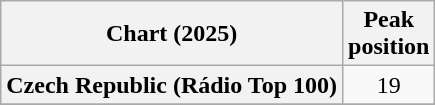<table class="wikitable plainrowheaders" style="text-align:center">
<tr>
<th scope="col">Chart (2025)</th>
<th scope="col">Peak<br>position</th>
</tr>
<tr>
<th scope="row">Czech Republic (Rádio Top 100)</th>
<td>19</td>
</tr>
<tr>
</tr>
</table>
